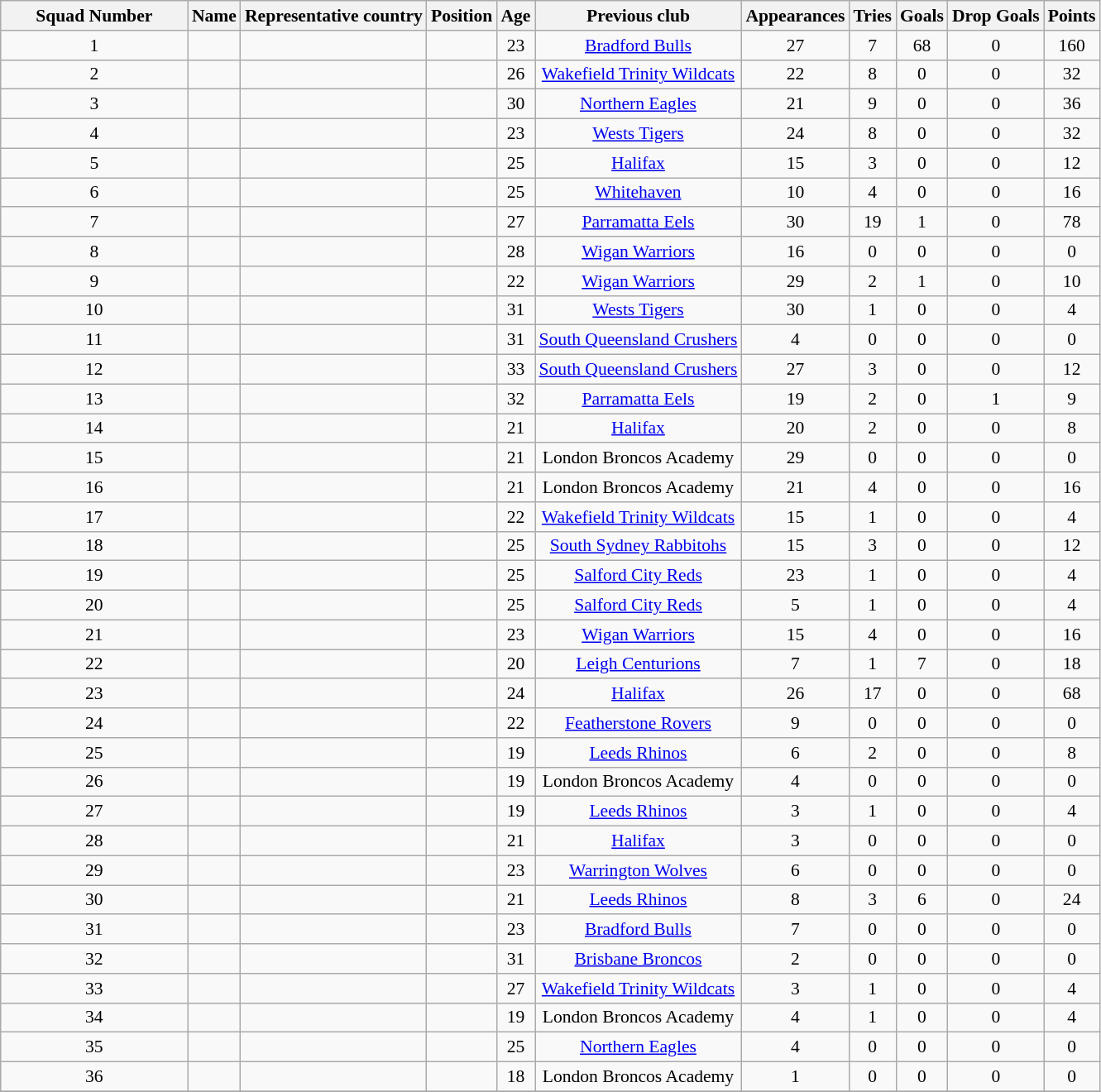<table class="wikitable sortable" style="text-align: center; font-size:90%">
<tr>
<th style="width:10em">Squad Number</th>
<th>Name</th>
<th>Representative country</th>
<th>Position</th>
<th>Age</th>
<th>Previous club</th>
<th>Appearances</th>
<th>Tries</th>
<th>Goals</th>
<th>Drop Goals</th>
<th>Points</th>
</tr>
<tr>
<td>1</td>
<td></td>
<td></td>
<td></td>
<td>23</td>
<td> <a href='#'>Bradford Bulls</a></td>
<td>27</td>
<td>7</td>
<td>68</td>
<td>0</td>
<td>160</td>
</tr>
<tr>
<td>2</td>
<td></td>
<td></td>
<td></td>
<td>26</td>
<td> <a href='#'>Wakefield Trinity Wildcats</a></td>
<td>22</td>
<td>8</td>
<td>0</td>
<td>0</td>
<td>32</td>
</tr>
<tr>
<td>3</td>
<td></td>
<td></td>
<td></td>
<td>30</td>
<td> <a href='#'>Northern Eagles</a></td>
<td>21</td>
<td>9</td>
<td>0</td>
<td>0</td>
<td>36</td>
</tr>
<tr>
<td>4</td>
<td></td>
<td></td>
<td></td>
<td>23</td>
<td> <a href='#'>Wests Tigers</a></td>
<td>24</td>
<td>8</td>
<td>0</td>
<td>0</td>
<td>32</td>
</tr>
<tr>
<td>5</td>
<td></td>
<td></td>
<td></td>
<td>25</td>
<td> <a href='#'>Halifax</a></td>
<td>15</td>
<td>3</td>
<td>0</td>
<td>0</td>
<td>12</td>
</tr>
<tr>
<td>6</td>
<td></td>
<td></td>
<td></td>
<td>25</td>
<td> <a href='#'>Whitehaven</a></td>
<td>10</td>
<td>4</td>
<td>0</td>
<td>0</td>
<td>16</td>
</tr>
<tr>
<td>7</td>
<td></td>
<td></td>
<td></td>
<td>27</td>
<td> <a href='#'>Parramatta Eels</a></td>
<td>30</td>
<td>19</td>
<td>1</td>
<td>0</td>
<td>78</td>
</tr>
<tr>
<td>8</td>
<td></td>
<td></td>
<td></td>
<td>28</td>
<td> <a href='#'>Wigan Warriors</a></td>
<td>16</td>
<td>0</td>
<td>0</td>
<td>0</td>
<td>0</td>
</tr>
<tr>
<td>9</td>
<td></td>
<td></td>
<td></td>
<td>22</td>
<td> <a href='#'>Wigan Warriors</a></td>
<td>29</td>
<td>2</td>
<td>1</td>
<td>0</td>
<td>10</td>
</tr>
<tr>
<td>10</td>
<td></td>
<td></td>
<td></td>
<td>31</td>
<td> <a href='#'>Wests Tigers</a></td>
<td>30</td>
<td>1</td>
<td>0</td>
<td>0</td>
<td>4</td>
</tr>
<tr>
<td>11</td>
<td></td>
<td></td>
<td></td>
<td>31</td>
<td> <a href='#'>South Queensland Crushers</a></td>
<td>4</td>
<td>0</td>
<td>0</td>
<td>0</td>
<td>0</td>
</tr>
<tr>
<td>12</td>
<td></td>
<td></td>
<td></td>
<td>33</td>
<td> <a href='#'>South Queensland Crushers</a></td>
<td>27</td>
<td>3</td>
<td>0</td>
<td>0</td>
<td>12</td>
</tr>
<tr>
<td>13</td>
<td></td>
<td></td>
<td></td>
<td>32</td>
<td> <a href='#'>Parramatta Eels</a></td>
<td>19</td>
<td>2</td>
<td>0</td>
<td>1</td>
<td>9</td>
</tr>
<tr>
<td>14</td>
<td></td>
<td></td>
<td></td>
<td>21</td>
<td> <a href='#'>Halifax</a></td>
<td>20</td>
<td>2</td>
<td>0</td>
<td>0</td>
<td>8</td>
</tr>
<tr>
<td>15</td>
<td></td>
<td></td>
<td></td>
<td>21</td>
<td> London Broncos Academy</td>
<td>29</td>
<td>0</td>
<td>0</td>
<td>0</td>
<td>0</td>
</tr>
<tr>
<td>16</td>
<td></td>
<td></td>
<td></td>
<td>21</td>
<td> London Broncos Academy</td>
<td>21</td>
<td>4</td>
<td>0</td>
<td>0</td>
<td>16</td>
</tr>
<tr>
<td>17</td>
<td></td>
<td></td>
<td></td>
<td>22</td>
<td> <a href='#'>Wakefield Trinity Wildcats</a></td>
<td>15</td>
<td>1</td>
<td>0</td>
<td>0</td>
<td>4</td>
</tr>
<tr>
<td>18</td>
<td></td>
<td></td>
<td></td>
<td>25</td>
<td> <a href='#'>South Sydney Rabbitohs</a></td>
<td>15</td>
<td>3</td>
<td>0</td>
<td>0</td>
<td>12</td>
</tr>
<tr>
<td>19</td>
<td></td>
<td></td>
<td></td>
<td>25</td>
<td> <a href='#'>Salford City Reds</a></td>
<td>23</td>
<td>1</td>
<td>0</td>
<td>0</td>
<td>4</td>
</tr>
<tr>
<td>20</td>
<td></td>
<td></td>
<td></td>
<td>25</td>
<td> <a href='#'>Salford City Reds</a></td>
<td>5</td>
<td>1</td>
<td>0</td>
<td>0</td>
<td>4</td>
</tr>
<tr>
<td>21</td>
<td></td>
<td></td>
<td></td>
<td>23</td>
<td> <a href='#'>Wigan Warriors</a></td>
<td>15</td>
<td>4</td>
<td>0</td>
<td>0</td>
<td>16</td>
</tr>
<tr>
<td>22</td>
<td></td>
<td></td>
<td></td>
<td>20</td>
<td> <a href='#'>Leigh Centurions</a></td>
<td>7</td>
<td>1</td>
<td>7</td>
<td>0</td>
<td>18</td>
</tr>
<tr>
<td>23</td>
<td></td>
<td></td>
<td></td>
<td>24</td>
<td> <a href='#'>Halifax</a></td>
<td>26</td>
<td>17</td>
<td>0</td>
<td>0</td>
<td>68</td>
</tr>
<tr>
<td>24</td>
<td></td>
<td></td>
<td></td>
<td>22</td>
<td> <a href='#'>Featherstone Rovers</a></td>
<td>9</td>
<td>0</td>
<td>0</td>
<td>0</td>
<td>0</td>
</tr>
<tr>
<td>25</td>
<td></td>
<td></td>
<td></td>
<td>19</td>
<td> <a href='#'>Leeds Rhinos</a></td>
<td>6</td>
<td>2</td>
<td>0</td>
<td>0</td>
<td>8</td>
</tr>
<tr>
<td>26</td>
<td></td>
<td></td>
<td></td>
<td>19</td>
<td> London Broncos Academy</td>
<td>4</td>
<td>0</td>
<td>0</td>
<td>0</td>
<td>0</td>
</tr>
<tr>
<td>27</td>
<td></td>
<td></td>
<td></td>
<td>19</td>
<td> <a href='#'>Leeds Rhinos</a></td>
<td>3</td>
<td>1</td>
<td>0</td>
<td>0</td>
<td>4</td>
</tr>
<tr>
<td>28</td>
<td></td>
<td></td>
<td></td>
<td>21</td>
<td> <a href='#'>Halifax</a></td>
<td>3</td>
<td>0</td>
<td>0</td>
<td>0</td>
<td>0</td>
</tr>
<tr>
<td>29</td>
<td></td>
<td></td>
<td></td>
<td>23</td>
<td> <a href='#'>Warrington Wolves</a></td>
<td>6</td>
<td>0</td>
<td>0</td>
<td>0</td>
<td>0</td>
</tr>
<tr>
<td>30</td>
<td></td>
<td></td>
<td></td>
<td>21</td>
<td> <a href='#'>Leeds Rhinos</a></td>
<td>8</td>
<td>3</td>
<td>6</td>
<td>0</td>
<td>24</td>
</tr>
<tr>
<td>31</td>
<td></td>
<td></td>
<td></td>
<td>23</td>
<td> <a href='#'>Bradford Bulls</a></td>
<td>7</td>
<td>0</td>
<td>0</td>
<td>0</td>
<td>0</td>
</tr>
<tr>
<td>32</td>
<td></td>
<td></td>
<td></td>
<td>31</td>
<td> <a href='#'>Brisbane Broncos</a></td>
<td>2</td>
<td>0</td>
<td>0</td>
<td>0</td>
<td>0</td>
</tr>
<tr>
<td>33</td>
<td></td>
<td></td>
<td></td>
<td>27</td>
<td> <a href='#'>Wakefield Trinity Wildcats</a></td>
<td>3</td>
<td>1</td>
<td>0</td>
<td>0</td>
<td>4</td>
</tr>
<tr>
<td>34</td>
<td></td>
<td></td>
<td></td>
<td>19</td>
<td> London Broncos Academy</td>
<td>4</td>
<td>1</td>
<td>0</td>
<td>0</td>
<td>4</td>
</tr>
<tr>
<td>35</td>
<td></td>
<td></td>
<td></td>
<td>25</td>
<td> <a href='#'>Northern Eagles</a></td>
<td>4</td>
<td>0</td>
<td>0</td>
<td>0</td>
<td>0</td>
</tr>
<tr>
<td>36</td>
<td></td>
<td></td>
<td></td>
<td>18</td>
<td> London Broncos Academy</td>
<td>1</td>
<td>0</td>
<td>0</td>
<td>0</td>
<td>0</td>
</tr>
<tr>
</tr>
</table>
